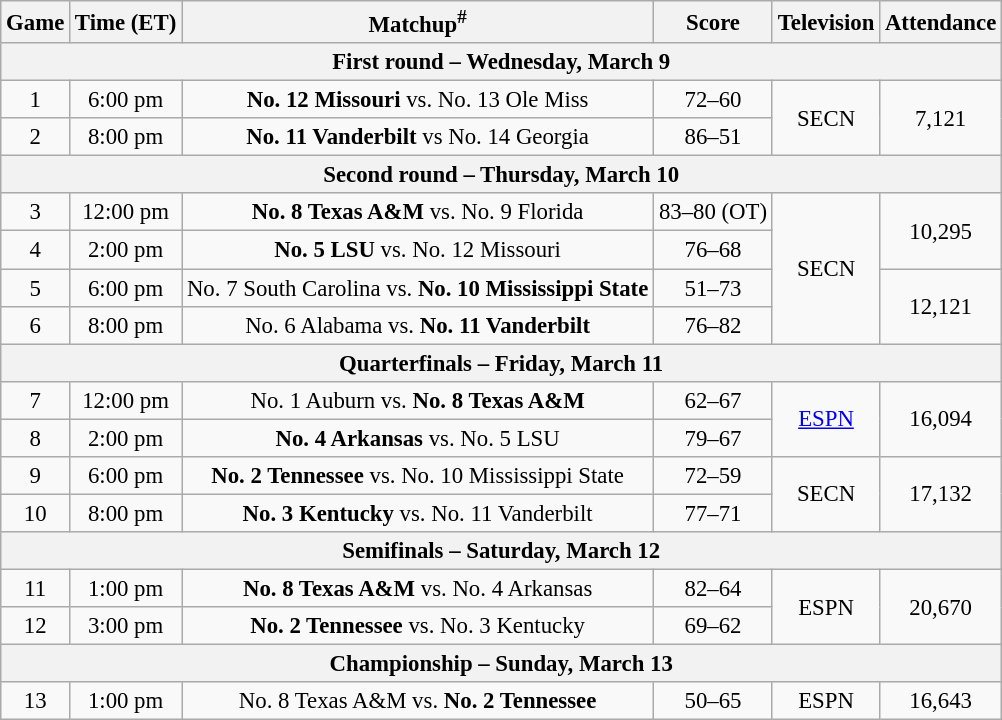<table class="wikitable" style="font-size: 95%; text-align:center">
<tr>
<th>Game</th>
<th>Time (ET)</th>
<th>Matchup<sup>#</sup></th>
<th>Score</th>
<th>Television</th>
<th>Attendance</th>
</tr>
<tr>
<th colspan="6">First round – Wednesday, March 9</th>
</tr>
<tr>
<td>1</td>
<td>6:00 pm</td>
<td><strong>No. 12 Missouri</strong> vs. No. 13 Ole Miss</td>
<td>72–60</td>
<td rowspan="2" align="center">SECN</td>
<td rowspan="2" align="center">7,121</td>
</tr>
<tr>
<td>2</td>
<td>8:00 pm</td>
<td><strong>No. 11 Vanderbilt</strong> vs No. 14 Georgia</td>
<td>86–51</td>
</tr>
<tr>
<th colspan="6">Second round – Thursday, March 10</th>
</tr>
<tr>
<td>3</td>
<td>12:00 pm</td>
<td><strong>No. 8 Texas A&M</strong> vs. No. 9 Florida</td>
<td>83–80 (OT)</td>
<td rowspan="4">SECN</td>
<td rowspan="2">10,295</td>
</tr>
<tr>
<td>4</td>
<td>2:00 pm</td>
<td><strong>No. 5 LSU</strong> vs. No. 12 Missouri</td>
<td>76–68</td>
</tr>
<tr>
<td>5</td>
<td>6:00 pm</td>
<td>No. 7 South Carolina vs. <strong>No. 10 Mississippi State</strong></td>
<td>51–73</td>
<td rowspan="2">12,121</td>
</tr>
<tr>
<td>6</td>
<td>8:00 pm</td>
<td>No. 6 Alabama vs. <strong>No. 11 Vanderbilt</strong></td>
<td>76–82</td>
</tr>
<tr>
<th colspan="6">Quarterfinals – Friday, March 11</th>
</tr>
<tr>
<td>7</td>
<td>12:00 pm</td>
<td>No. 1 Auburn vs. <strong>No. 8 Texas A&M</strong></td>
<td>62–67</td>
<td rowspan="2"><a href='#'>ESPN</a></td>
<td rowspan="2">16,094</td>
</tr>
<tr>
<td>8</td>
<td>2:00 pm</td>
<td><strong>No. 4 Arkansas</strong> vs. No. 5 LSU</td>
<td>79–67</td>
</tr>
<tr>
<td>9</td>
<td>6:00 pm</td>
<td><strong>No. 2 Tennessee</strong> vs. No. 10 Mississippi State</td>
<td>72–59</td>
<td rowspan="2">SECN</td>
<td rowspan="2">17,132</td>
</tr>
<tr>
<td>10</td>
<td>8:00 pm</td>
<td><strong>No. 3 Kentucky</strong> vs. No. 11 Vanderbilt</td>
<td>77–71</td>
</tr>
<tr>
<th colspan="6">Semifinals – Saturday, March 12</th>
</tr>
<tr>
<td>11</td>
<td>1:00 pm</td>
<td><strong>No. 8 Texas A&M</strong> vs. No. 4 Arkansas</td>
<td>82–64</td>
<td rowspan="2">ESPN</td>
<td rowspan="2">20,670</td>
</tr>
<tr>
<td>12</td>
<td>3:00 pm</td>
<td><strong>No. 2 Tennessee</strong> vs. No. 3 Kentucky</td>
<td>69–62</td>
</tr>
<tr>
<th colspan="6">Championship – Sunday, March 13</th>
</tr>
<tr>
<td>13</td>
<td>1:00 pm</td>
<td>No. 8 Texas A&M vs. <strong>No. 2 Tennessee</strong></td>
<td>50–65</td>
<td>ESPN</td>
<td>16,643</td>
</tr>
</table>
